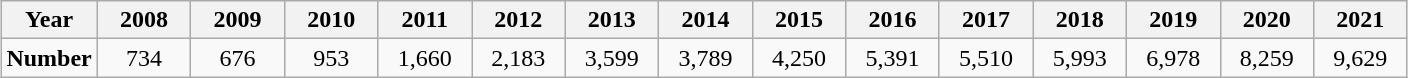<table class="wikitable" style="text-align: center; margin: 0.1em auto;">
<tr>
<th>Year</th>
<th width=55>2008</th>
<th width=55>2009</th>
<th width=55>2010</th>
<th width=55>2011</th>
<th width=55>2012</th>
<th width=55>2013</th>
<th width=55>2014</th>
<th width=55>2015</th>
<th width=55>2016</th>
<th width=55>2017</th>
<th width=55>2018</th>
<th width=55>2019</th>
<th width=55>2020</th>
<th width=55>2021</th>
</tr>
<tr>
<td><strong>Number</strong></td>
<td>734</td>
<td>676</td>
<td>953</td>
<td>1,660</td>
<td>2,183</td>
<td>3,599</td>
<td>3,789</td>
<td>4,250</td>
<td>5,391</td>
<td>5,510</td>
<td>5,993</td>
<td>6,978</td>
<td>8,259</td>
<td>9,629</td>
</tr>
</table>
